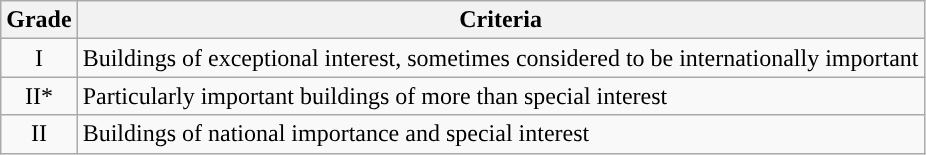<table class="wikitable">
<tr>
<th>Grade</th>
<th>Criteria</th>
</tr>
<tr>
<td align="center" >I</td>
<td>Buildings of exceptional interest, sometimes considered to be internationally important</td>
</tr>
<tr>
<td align="center" >II*</td>
<td>Particularly important buildings of more than special interest</td>
</tr>
<tr>
<td align="center" >II</td>
<td>Buildings of national importance and special interest</td>
</tr>
</table>
